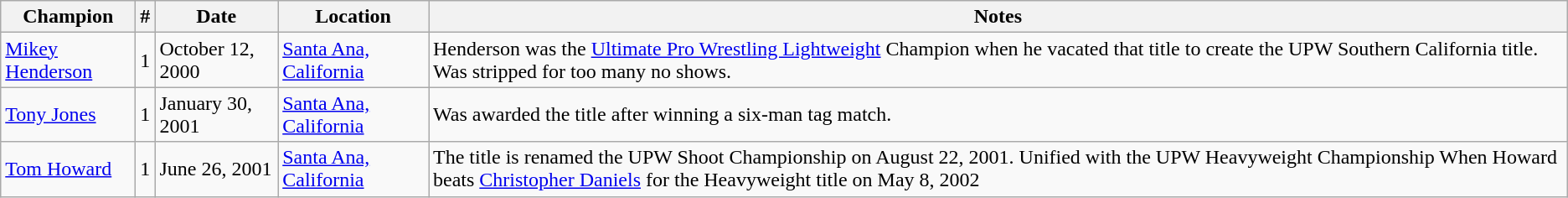<table class="wikitable sortable">
<tr>
<th>Champion</th>
<th>#</th>
<th>Date</th>
<th>Location</th>
<th>Notes</th>
</tr>
<tr>
<td><a href='#'>Mikey Henderson</a></td>
<td>1</td>
<td>October 12, 2000</td>
<td><a href='#'>Santa Ana, California</a></td>
<td>Henderson was the <a href='#'>Ultimate Pro Wrestling Lightweight</a> Champion when he vacated that title to create the UPW Southern California title. Was stripped for too many no shows.</td>
</tr>
<tr>
<td><a href='#'>Tony Jones</a></td>
<td>1</td>
<td>January 30, 2001</td>
<td><a href='#'>Santa Ana, California</a></td>
<td>Was awarded the title after winning a six-man tag match.</td>
</tr>
<tr>
<td><a href='#'>Tom Howard</a></td>
<td>1</td>
<td>June 26, 2001</td>
<td><a href='#'>Santa Ana, California</a></td>
<td>The title is renamed the UPW Shoot Championship on August 22, 2001. Unified with the UPW Heavyweight Championship When Howard beats <a href='#'>Christopher Daniels</a> for the Heavyweight title on May 8, 2002</td>
</tr>
</table>
